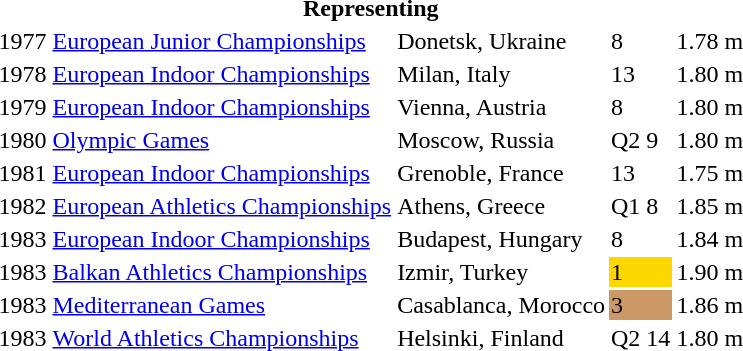<table>
<tr>
<th colspan="6">Representing </th>
</tr>
<tr>
<td>1977</td>
<td><a href='#'>European Junior Championships</a></td>
<td>Donetsk, Ukraine</td>
<td>8</td>
<td>1.78 m</td>
</tr>
<tr>
<td>1978</td>
<td><a href='#'>European Indoor Championships</a></td>
<td>Milan, Italy</td>
<td>13</td>
<td>1.80 m</td>
</tr>
<tr>
<td>1979</td>
<td><a href='#'>European Indoor Championships</a></td>
<td>Vienna, Austria</td>
<td>8</td>
<td>1.80 m</td>
</tr>
<tr>
<td>1980</td>
<td><a href='#'>Olympic Games</a></td>
<td>Moscow, Russia</td>
<td>Q2 9</td>
<td>1.80 m</td>
</tr>
<tr>
<td>1981</td>
<td><a href='#'>European Indoor Championships</a></td>
<td>Grenoble, France</td>
<td>13</td>
<td>1.75 m</td>
</tr>
<tr>
<td>1982</td>
<td><a href='#'>European Athletics Championships</a></td>
<td>Athens, Greece</td>
<td>Q1 8</td>
<td>1.85 m</td>
</tr>
<tr>
<td>1983</td>
<td><a href='#'>European Indoor Championships</a></td>
<td>Budapest, Hungary</td>
<td>8</td>
<td>1.84 m</td>
</tr>
<tr>
<td>1983</td>
<td><a href='#'>Balkan Athletics Championships</a></td>
<td>Izmir, Turkey</td>
<td bgcolor="Gold">1</td>
<td>1.90 m</td>
</tr>
<tr>
<td>1983</td>
<td><a href='#'>Mediterranean Games</a></td>
<td>Casablanca, Morocco</td>
<td bgcolor="cc9966">3</td>
<td>1.86 m</td>
</tr>
<tr>
<td>1983</td>
<td><a href='#'>World Athletics Championships</a></td>
<td>Helsinki, Finland</td>
<td>Q2 14</td>
<td>1.80 m</td>
</tr>
<tr>
</tr>
</table>
